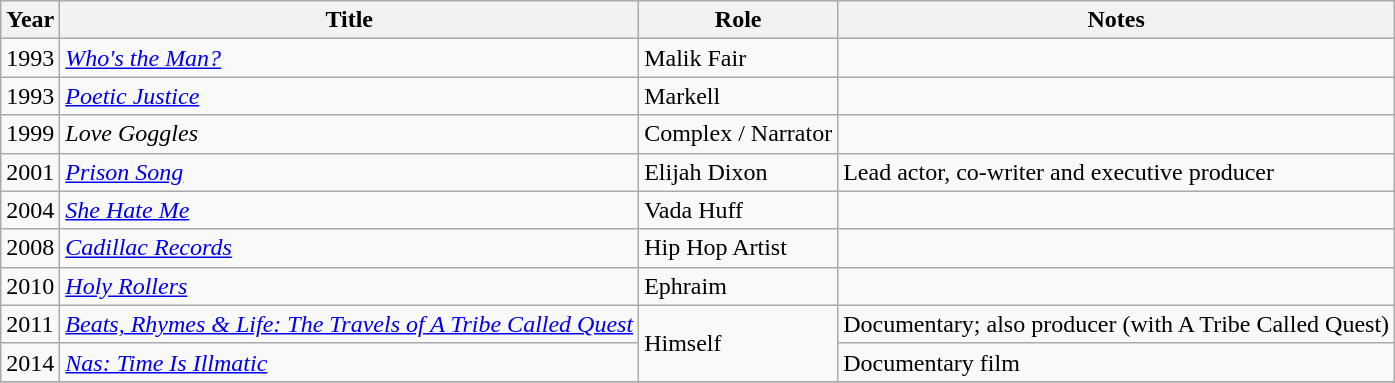<table class="wikitable sortable">
<tr>
<th>Year</th>
<th>Title</th>
<th>Role</th>
<th class="unsortable">Notes</th>
</tr>
<tr>
<td>1993</td>
<td><em><a href='#'>Who's the Man?</a></em></td>
<td>Malik Fair</td>
<td></td>
</tr>
<tr>
<td>1993</td>
<td><em><a href='#'>Poetic Justice</a></em></td>
<td>Markell</td>
<td></td>
</tr>
<tr>
<td>1999</td>
<td><em>Love Goggles</em></td>
<td>Complex / Narrator</td>
<td></td>
</tr>
<tr>
<td>2001</td>
<td><em><a href='#'>Prison Song</a></em></td>
<td>Elijah Dixon</td>
<td>Lead actor, co-writer and executive producer</td>
</tr>
<tr>
<td>2004</td>
<td><em><a href='#'>She Hate Me</a></em></td>
<td>Vada Huff</td>
<td></td>
</tr>
<tr>
<td>2008</td>
<td><em><a href='#'>Cadillac Records</a></em></td>
<td>Hip Hop Artist</td>
<td></td>
</tr>
<tr>
<td>2010</td>
<td><em><a href='#'>Holy Rollers</a></em></td>
<td>Ephraim</td>
<td></td>
</tr>
<tr>
<td>2011</td>
<td><em><a href='#'>Beats, Rhymes & Life: The Travels of A Tribe Called Quest</a></em></td>
<td rowspan="2">Himself</td>
<td>Documentary; also producer (with A Tribe Called Quest)</td>
</tr>
<tr>
<td>2014</td>
<td><em><a href='#'>Nas: Time Is Illmatic</a></em></td>
<td>Documentary film</td>
</tr>
<tr>
</tr>
</table>
